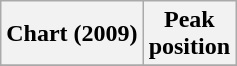<table class="wikitable plainrowheaders" style="text-align:center">
<tr>
<th scope="col">Chart (2009)</th>
<th scope="col">Peak<br>position</th>
</tr>
<tr>
</tr>
</table>
